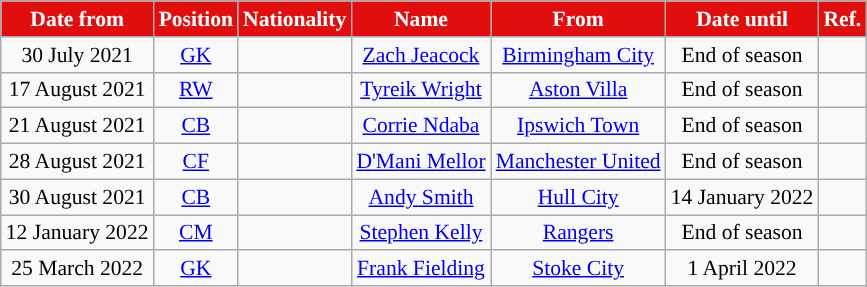<table class="wikitable"  style="text-align:center; font-size:90%; ">
<tr>
<th style="background:#e20e0e;color:white;">Date from</th>
<th style="background:#e20e0e;color:white;">Position</th>
<th style="background:#e20e0e;color:white;">Nationality</th>
<th style="background:#e20e0e;color:white;">Name</th>
<th style="background:#e20e0e;color:white;">From</th>
<th style="background:#e20e0e;color:white;">Date until</th>
<th style="background:#e20e0e;color:white;">Ref.</th>
</tr>
<tr>
<td>30 July 2021</td>
<td><a href='#'>GK</a></td>
<td></td>
<td><a href='#'>Zach Jeacock</a></td>
<td> <a href='#'>Birmingham City</a></td>
<td>End of season</td>
<td></td>
</tr>
<tr>
<td>17 August 2021</td>
<td><a href='#'>RW</a></td>
<td></td>
<td><a href='#'>Tyreik Wright</a></td>
<td> <a href='#'>Aston Villa</a></td>
<td>End of season</td>
<td></td>
</tr>
<tr>
<td>21 August 2021</td>
<td><a href='#'>CB</a></td>
<td></td>
<td><a href='#'>Corrie Ndaba</a></td>
<td> <a href='#'>Ipswich Town</a></td>
<td>End of season</td>
<td></td>
</tr>
<tr>
<td>28 August 2021</td>
<td><a href='#'>CF</a></td>
<td></td>
<td><a href='#'>D'Mani Mellor</a></td>
<td> <a href='#'>Manchester United</a></td>
<td>End of season</td>
<td></td>
</tr>
<tr>
<td>30 August 2021</td>
<td><a href='#'>CB</a></td>
<td></td>
<td><a href='#'>Andy Smith</a></td>
<td> <a href='#'>Hull City</a></td>
<td>14 January 2022</td>
<td></td>
</tr>
<tr>
<td>12 January 2022</td>
<td><a href='#'>CM</a></td>
<td></td>
<td><a href='#'>Stephen Kelly</a></td>
<td> <a href='#'>Rangers</a></td>
<td>End of season</td>
<td></td>
</tr>
<tr>
<td>25 March 2022</td>
<td><a href='#'>GK</a></td>
<td></td>
<td><a href='#'>Frank Fielding</a></td>
<td> <a href='#'>Stoke City</a></td>
<td>1 April 2022</td>
<td></td>
</tr>
</table>
